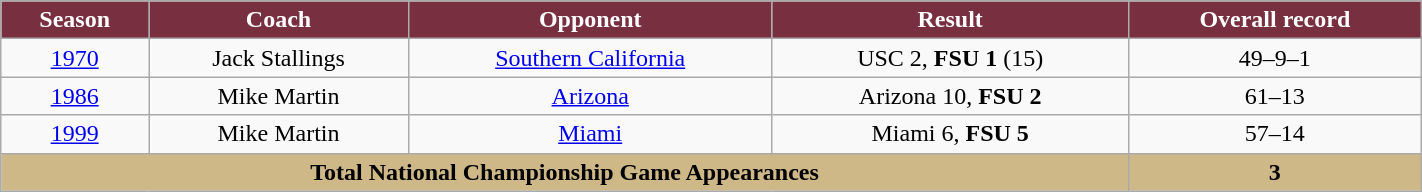<table cellpadding="1" style="width:75%;" class="wikitable">
<tr>
<th style="background:#782F40; color:white;">Season</th>
<th style="background:#782F40; color:white;">Coach</th>
<th style="background:#782F40; color:white;">Opponent</th>
<th style="background:#782F40; color:white;">Result</th>
<th style="background:#782F40; color:white;">Overall record</th>
</tr>
<tr style="text-align:center;">
<td><a href='#'>1970</a></td>
<td>Jack Stallings</td>
<td><a href='#'>Southern California</a></td>
<td>USC 2, <strong>FSU 1</strong> (15)</td>
<td>49–9–1</td>
</tr>
<tr style="text-align:center;">
<td><a href='#'>1986</a></td>
<td>Mike Martin</td>
<td><a href='#'>Arizona</a></td>
<td>Arizona 10, <strong>FSU 2</strong></td>
<td>61–13</td>
</tr>
<tr style="text-align:center;">
<td><a href='#'>1999</a></td>
<td>Mike Martin</td>
<td><a href='#'>Miami</a></td>
<td>Miami 6, <strong>FSU 5</strong></td>
<td>57–14</td>
</tr>
<tr style="text-align:center;" class="sortbottom">
<th colspan="4;" style="background:#CEB888; color:black;">Total National Championship Game Appearances</th>
<th colspan="1;" style="background:#CEB888; color:black;">3</th>
</tr>
</table>
